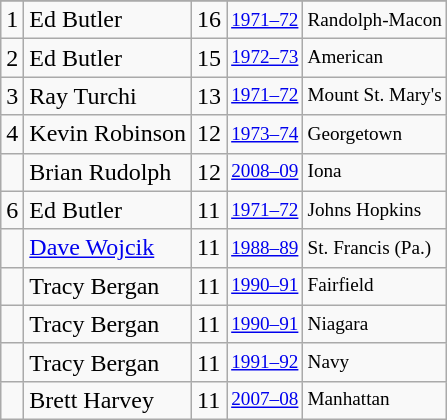<table class="wikitable">
<tr>
</tr>
<tr>
<td>1</td>
<td>Ed Butler</td>
<td>16</td>
<td style="font-size:80%;"><a href='#'>1971–72</a></td>
<td style="font-size:80%;">Randolph-Macon</td>
</tr>
<tr>
<td>2</td>
<td>Ed Butler</td>
<td>15</td>
<td style="font-size:80%;"><a href='#'>1972–73</a></td>
<td style="font-size:80%;">American</td>
</tr>
<tr>
<td>3</td>
<td>Ray Turchi</td>
<td>13</td>
<td style="font-size:80%;"><a href='#'>1971–72</a></td>
<td style="font-size:80%;">Mount St. Mary's</td>
</tr>
<tr>
<td>4</td>
<td>Kevin Robinson</td>
<td>12</td>
<td style="font-size:80%;"><a href='#'>1973–74</a></td>
<td style="font-size:80%;">Georgetown</td>
</tr>
<tr>
<td></td>
<td>Brian Rudolph</td>
<td>12</td>
<td style="font-size:80%;"><a href='#'>2008–09</a></td>
<td style="font-size:80%;">Iona</td>
</tr>
<tr>
<td>6</td>
<td>Ed Butler</td>
<td>11</td>
<td style="font-size:80%;"><a href='#'>1971–72</a></td>
<td style="font-size:80%;">Johns Hopkins</td>
</tr>
<tr>
<td></td>
<td><a href='#'>Dave Wojcik</a></td>
<td>11</td>
<td style="font-size:80%;"><a href='#'>1988–89</a></td>
<td style="font-size:80%;">St. Francis (Pa.)</td>
</tr>
<tr>
<td></td>
<td>Tracy Bergan</td>
<td>11</td>
<td style="font-size:80%;"><a href='#'>1990–91</a></td>
<td style="font-size:80%;">Fairfield</td>
</tr>
<tr>
<td></td>
<td>Tracy Bergan</td>
<td>11</td>
<td style="font-size:80%;"><a href='#'>1990–91</a></td>
<td style="font-size:80%;">Niagara</td>
</tr>
<tr>
<td></td>
<td>Tracy Bergan</td>
<td>11</td>
<td style="font-size:80%;"><a href='#'>1991–92</a></td>
<td style="font-size:80%;">Navy</td>
</tr>
<tr>
<td></td>
<td>Brett Harvey</td>
<td>11</td>
<td style="font-size:80%;"><a href='#'>2007–08</a></td>
<td style="font-size:80%;">Manhattan</td>
</tr>
</table>
